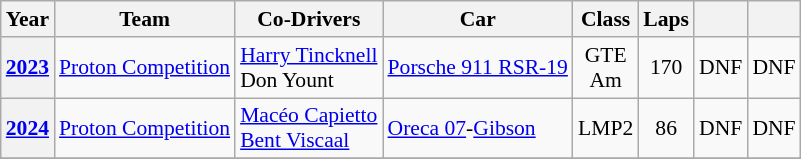<table class="wikitable" style="text-align:center; font-size:90%">
<tr>
<th>Year</th>
<th>Team</th>
<th>Co-Drivers</th>
<th>Car</th>
<th>Class</th>
<th>Laps</th>
<th></th>
<th></th>
</tr>
<tr>
<th><a href='#'>2023</a></th>
<td align="left"nowrap> <a href='#'>Proton Competition</a></td>
<td align="left"nowrap> <a href='#'>Harry Tincknell</a><br> Don Yount</td>
<td align="left"nowrap><a href='#'>Porsche 911 RSR-19</a></td>
<td>GTE<br>Am</td>
<td>170</td>
<td>DNF</td>
<td>DNF</td>
</tr>
<tr>
<th><a href='#'>2024</a></th>
<td align="left"> <a href='#'>Proton Competition</a></td>
<td align="left"> <a href='#'>Macéo Capietto</a><br> <a href='#'>Bent Viscaal</a></td>
<td align="left"><a href='#'>Oreca 07</a>-<a href='#'>Gibson</a></td>
<td>LMP2</td>
<td>86</td>
<td>DNF</td>
<td>DNF</td>
</tr>
<tr>
</tr>
</table>
